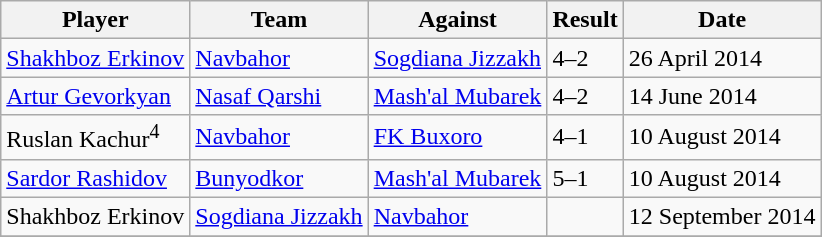<table class="wikitable sortable">
<tr>
<th>Player</th>
<th>Team</th>
<th>Against</th>
<th>Result</th>
<th>Date</th>
</tr>
<tr>
<td> <a href='#'>Shakhboz Erkinov</a></td>
<td><a href='#'>Navbahor</a></td>
<td><a href='#'>Sogdiana Jizzakh</a></td>
<td>4–2</td>
<td>26 April 2014</td>
</tr>
<tr>
<td> <a href='#'>Artur Gevorkyan</a></td>
<td><a href='#'>Nasaf Qarshi</a></td>
<td><a href='#'>Mash'al Mubarek</a></td>
<td>4–2</td>
<td>14 June 2014</td>
</tr>
<tr>
<td> Ruslan Kachur<sup>4</sup></td>
<td><a href='#'>Navbahor</a></td>
<td><a href='#'>FK Buxoro</a></td>
<td>4–1</td>
<td>10 August 2014</td>
</tr>
<tr>
<td> <a href='#'>Sardor Rashidov</a></td>
<td><a href='#'>Bunyodkor</a></td>
<td><a href='#'>Mash'al Mubarek</a></td>
<td>5–1</td>
<td>10 August 2014</td>
</tr>
<tr>
<td> Shakhboz Erkinov</td>
<td><a href='#'>Sogdiana Jizzakh</a></td>
<td><a href='#'>Navbahor</a></td>
<td></td>
<td>12 September 2014</td>
</tr>
<tr>
</tr>
</table>
